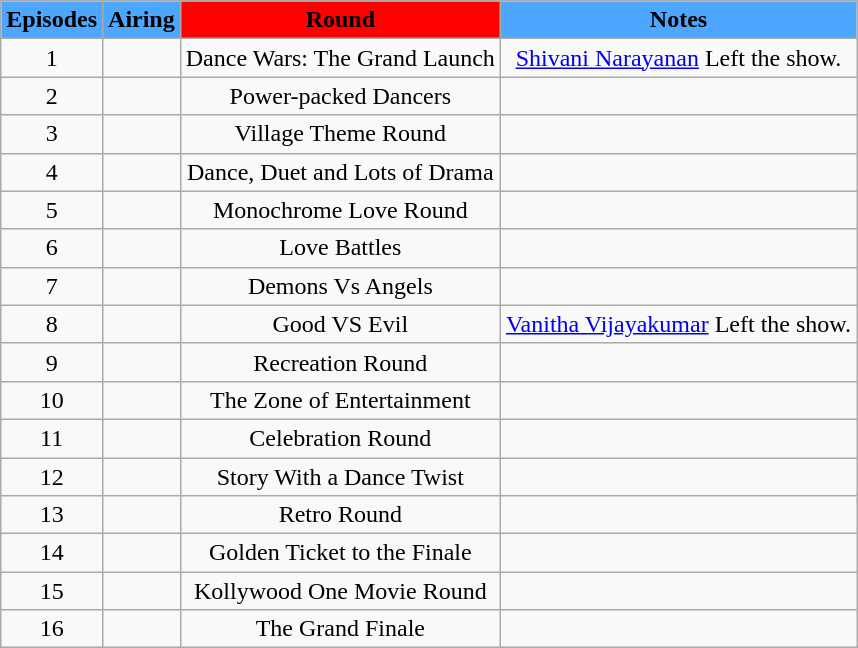<table class="wikitable" style="text-align:center;">
<tr>
<th scope="col" style ="background: #4da6ff;"style="background: #FF7F00 ;color:black">Episodes</th>
<th scope="col" style ="background: #4da6ff;"style="background: #FF7F00 ;color:black">Airing</th>
<th scope="col" style ="background: #FF0000;"style="background: #FF7F00 ;color:black">Round</th>
<th scope="col" style ="background: #4da6ff;"style="background: #FF7F00 ;color:black">Notes</th>
</tr>
<tr>
<td>1</td>
<td></td>
<td>Dance Wars: The Grand Launch</td>
<td><a href='#'>Shivani Narayanan</a> Left the show.</td>
</tr>
<tr>
<td>2</td>
<td></td>
<td>Power-packed Dancers</td>
<td></td>
</tr>
<tr>
<td>3</td>
<td></td>
<td>Village Theme Round</td>
<td></td>
</tr>
<tr>
<td>4</td>
<td></td>
<td>Dance, Duet and Lots of Drama</td>
<td></td>
</tr>
<tr>
<td>5</td>
<td></td>
<td>Monochrome Love Round</td>
<td></td>
</tr>
<tr>
<td>6</td>
<td></td>
<td>Love Battles</td>
<td></td>
</tr>
<tr>
<td>7</td>
<td></td>
<td>Demons Vs Angels</td>
<td></td>
</tr>
<tr>
<td>8</td>
<td></td>
<td>Good VS Evil</td>
<td><a href='#'>Vanitha Vijayakumar</a> Left the show.</td>
</tr>
<tr>
<td>9</td>
<td></td>
<td>Recreation Round</td>
<td></td>
</tr>
<tr>
<td>10</td>
<td></td>
<td>The Zone of Entertainment</td>
<td></td>
</tr>
<tr>
<td>11</td>
<td></td>
<td>Celebration Round</td>
<td></td>
</tr>
<tr>
<td>12</td>
<td></td>
<td>Story With a Dance Twist</td>
<td></td>
</tr>
<tr>
<td>13</td>
<td></td>
<td>Retro Round</td>
<td></td>
</tr>
<tr>
<td>14</td>
<td></td>
<td>Golden Ticket to the Finale</td>
<td></td>
</tr>
<tr>
<td>15</td>
<td></td>
<td>Kollywood One Movie Round</td>
<td></td>
</tr>
<tr>
<td>16</td>
<td></td>
<td>The Grand Finale</td>
<td></td>
</tr>
</table>
